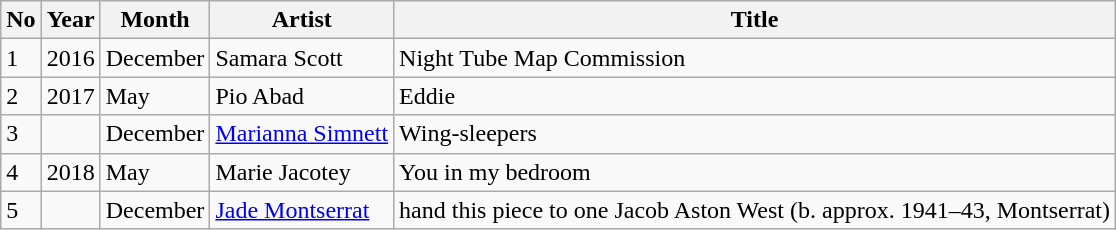<table class="wikitable">
<tr>
<th>No</th>
<th>Year</th>
<th>Month</th>
<th>Artist</th>
<th>Title</th>
</tr>
<tr>
<td>1</td>
<td>2016</td>
<td>December</td>
<td>Samara Scott</td>
<td>Night Tube Map Commission</td>
</tr>
<tr>
<td>2</td>
<td>2017</td>
<td>May</td>
<td>Pio Abad</td>
<td>Eddie</td>
</tr>
<tr>
<td>3</td>
<td></td>
<td>December</td>
<td><a href='#'>Marianna Simnett</a></td>
<td>Wing-sleepers</td>
</tr>
<tr>
<td>4</td>
<td>2018</td>
<td>May</td>
<td>Marie Jacotey</td>
<td>You in my bedroom</td>
</tr>
<tr>
<td>5</td>
<td></td>
<td>December</td>
<td><a href='#'>Jade Montserrat</a></td>
<td>hand this piece to one Jacob Aston West (b. approx. 1941–43, Montserrat)</td>
</tr>
</table>
